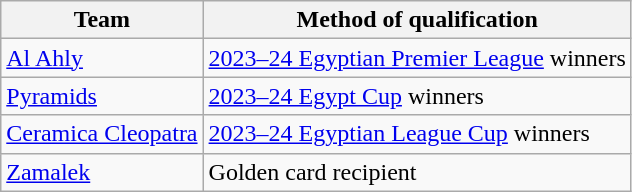<table class="wikitable">
<tr>
<th>Team</th>
<th>Method of qualification</th>
</tr>
<tr>
<td><a href='#'>Al Ahly</a></td>
<td><a href='#'>2023–24 Egyptian Premier League</a> winners</td>
</tr>
<tr>
<td><a href='#'>Pyramids</a></td>
<td><a href='#'>2023–24 Egypt Cup</a> winners</td>
</tr>
<tr>
<td><a href='#'>Ceramica Cleopatra</a></td>
<td><a href='#'>2023–24 Egyptian League Cup</a> winners</td>
</tr>
<tr>
<td><a href='#'>Zamalek</a></td>
<td>Golden card recipient</td>
</tr>
</table>
